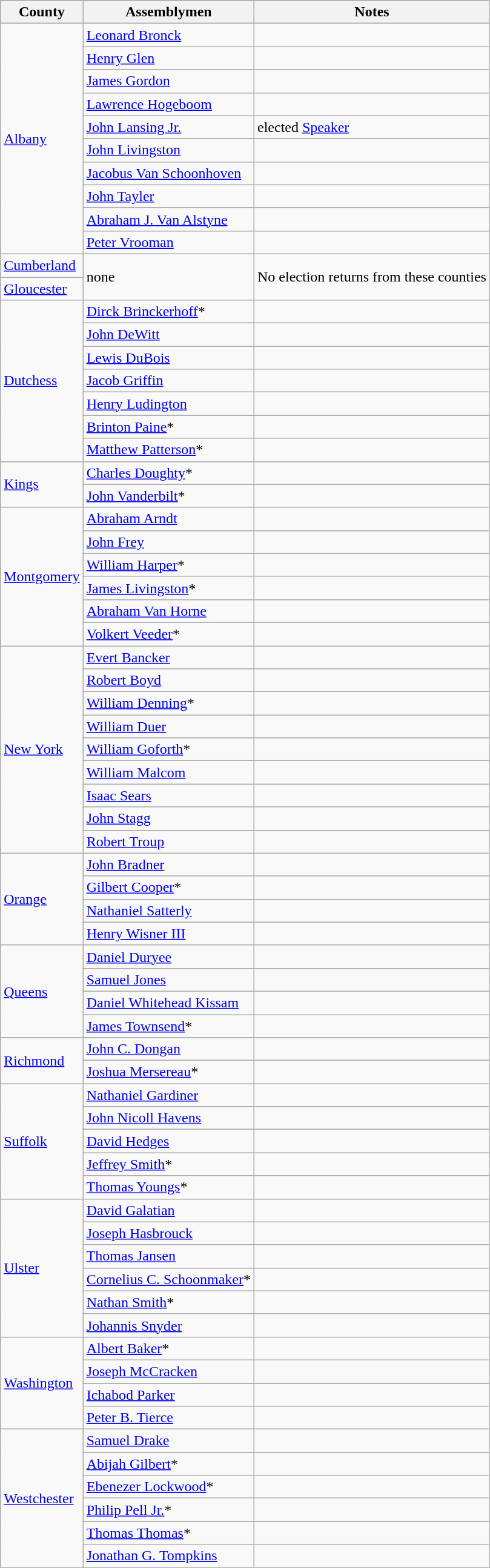<table class=wikitable>
<tr>
<th>County</th>
<th>Assemblymen</th>
<th>Notes</th>
</tr>
<tr>
<td rowspan="10"><a href='#'>Albany</a></td>
<td><a href='#'>Leonard Bronck</a></td>
<td></td>
</tr>
<tr>
<td><a href='#'>Henry Glen</a></td>
<td></td>
</tr>
<tr>
<td><a href='#'>James Gordon</a></td>
<td></td>
</tr>
<tr>
<td><a href='#'>Lawrence Hogeboom</a></td>
<td></td>
</tr>
<tr>
<td><a href='#'>John Lansing Jr.</a></td>
<td>elected <a href='#'>Speaker</a></td>
</tr>
<tr>
<td><a href='#'>John Livingston</a></td>
<td></td>
</tr>
<tr>
<td><a href='#'>Jacobus Van Schoonhoven</a></td>
<td></td>
</tr>
<tr>
<td><a href='#'>John Tayler</a></td>
<td></td>
</tr>
<tr>
<td><a href='#'>Abraham J. Van Alstyne</a></td>
<td></td>
</tr>
<tr>
<td><a href='#'>Peter Vrooman</a></td>
<td></td>
</tr>
<tr>
<td><a href='#'>Cumberland</a></td>
<td rowspan="2">none</td>
<td rowspan="2">No election returns from these counties</td>
</tr>
<tr>
<td><a href='#'>Gloucester</a></td>
</tr>
<tr>
<td rowspan="7"><a href='#'>Dutchess</a></td>
<td><a href='#'>Dirck Brinckerhoff</a>*</td>
<td></td>
</tr>
<tr>
<td><a href='#'>John DeWitt</a></td>
<td></td>
</tr>
<tr>
<td><a href='#'>Lewis DuBois</a></td>
<td></td>
</tr>
<tr>
<td><a href='#'>Jacob Griffin</a></td>
<td></td>
</tr>
<tr>
<td><a href='#'>Henry Ludington</a></td>
<td></td>
</tr>
<tr>
<td><a href='#'>Brinton Paine</a>*</td>
<td></td>
</tr>
<tr>
<td><a href='#'>Matthew Patterson</a>*</td>
<td></td>
</tr>
<tr>
<td rowspan="2"><a href='#'>Kings</a></td>
<td><a href='#'>Charles Doughty</a>*</td>
<td></td>
</tr>
<tr>
<td><a href='#'>John Vanderbilt</a>*</td>
<td></td>
</tr>
<tr>
<td rowspan="6"><a href='#'>Montgomery</a></td>
<td><a href='#'>Abraham Arndt</a></td>
<td></td>
</tr>
<tr>
<td><a href='#'>John Frey</a></td>
<td></td>
</tr>
<tr>
<td><a href='#'>William Harper</a>*</td>
<td></td>
</tr>
<tr>
<td><a href='#'>James Livingston</a>*</td>
<td></td>
</tr>
<tr>
<td><a href='#'>Abraham Van Horne</a></td>
<td></td>
</tr>
<tr>
<td><a href='#'>Volkert Veeder</a>*</td>
<td></td>
</tr>
<tr>
<td rowspan="9"><a href='#'>New York</a></td>
<td><a href='#'>Evert Bancker</a></td>
<td></td>
</tr>
<tr>
<td><a href='#'>Robert Boyd</a></td>
<td></td>
</tr>
<tr>
<td><a href='#'>William Denning</a>*</td>
<td></td>
</tr>
<tr>
<td><a href='#'>William Duer</a></td>
<td></td>
</tr>
<tr>
<td><a href='#'>William Goforth</a>*</td>
<td></td>
</tr>
<tr>
<td><a href='#'>William Malcom</a></td>
<td></td>
</tr>
<tr>
<td><a href='#'>Isaac Sears</a></td>
<td></td>
</tr>
<tr>
<td><a href='#'>John Stagg</a></td>
<td></td>
</tr>
<tr>
<td><a href='#'>Robert Troup</a></td>
<td></td>
</tr>
<tr>
<td rowspan="4"><a href='#'>Orange</a></td>
<td><a href='#'>John Bradner</a></td>
<td></td>
</tr>
<tr>
<td><a href='#'>Gilbert Cooper</a>*</td>
<td></td>
</tr>
<tr>
<td><a href='#'>Nathaniel Satterly</a></td>
<td></td>
</tr>
<tr>
<td><a href='#'>Henry Wisner III</a></td>
<td></td>
</tr>
<tr>
<td rowspan="4"><a href='#'>Queens</a></td>
<td><a href='#'>Daniel Duryee</a></td>
<td></td>
</tr>
<tr>
<td><a href='#'>Samuel Jones</a></td>
<td></td>
</tr>
<tr>
<td><a href='#'>Daniel Whitehead Kissam</a></td>
<td></td>
</tr>
<tr>
<td><a href='#'>James Townsend</a>*</td>
<td></td>
</tr>
<tr>
<td rowspan="2"><a href='#'>Richmond</a></td>
<td><a href='#'>John C. Dongan</a></td>
<td></td>
</tr>
<tr>
<td><a href='#'>Joshua Mersereau</a>*</td>
<td></td>
</tr>
<tr>
<td rowspan="5"><a href='#'>Suffolk</a></td>
<td><a href='#'>Nathaniel Gardiner</a></td>
<td></td>
</tr>
<tr>
<td><a href='#'>John Nicoll Havens</a></td>
<td></td>
</tr>
<tr>
<td><a href='#'>David Hedges</a></td>
<td></td>
</tr>
<tr>
<td><a href='#'>Jeffrey Smith</a>*</td>
<td></td>
</tr>
<tr>
<td><a href='#'>Thomas Youngs</a>*</td>
<td></td>
</tr>
<tr>
<td rowspan="6"><a href='#'>Ulster</a></td>
<td><a href='#'>David Galatian</a></td>
<td></td>
</tr>
<tr>
<td><a href='#'>Joseph Hasbrouck</a></td>
<td></td>
</tr>
<tr>
<td><a href='#'>Thomas Jansen</a></td>
<td></td>
</tr>
<tr>
<td><a href='#'>Cornelius C. Schoonmaker</a>*</td>
<td></td>
</tr>
<tr>
<td><a href='#'>Nathan Smith</a>*</td>
<td></td>
</tr>
<tr>
<td><a href='#'>Johannis Snyder</a></td>
<td></td>
</tr>
<tr>
<td rowspan="4"><a href='#'>Washington</a></td>
<td><a href='#'>Albert Baker</a>*</td>
<td></td>
</tr>
<tr>
<td><a href='#'>Joseph McCracken</a></td>
<td></td>
</tr>
<tr>
<td><a href='#'>Ichabod Parker</a></td>
<td></td>
</tr>
<tr>
<td><a href='#'>Peter B. Tierce</a></td>
<td></td>
</tr>
<tr>
<td rowspan="6"><a href='#'>Westchester</a></td>
<td><a href='#'>Samuel Drake</a></td>
<td></td>
</tr>
<tr>
<td><a href='#'>Abijah Gilbert</a>*</td>
<td></td>
</tr>
<tr>
<td><a href='#'>Ebenezer Lockwood</a>*</td>
<td></td>
</tr>
<tr>
<td><a href='#'>Philip Pell Jr.</a>*</td>
<td></td>
</tr>
<tr>
<td><a href='#'>Thomas Thomas</a>*</td>
<td></td>
</tr>
<tr>
<td><a href='#'>Jonathan G. Tompkins</a></td>
<td></td>
</tr>
<tr>
</tr>
</table>
